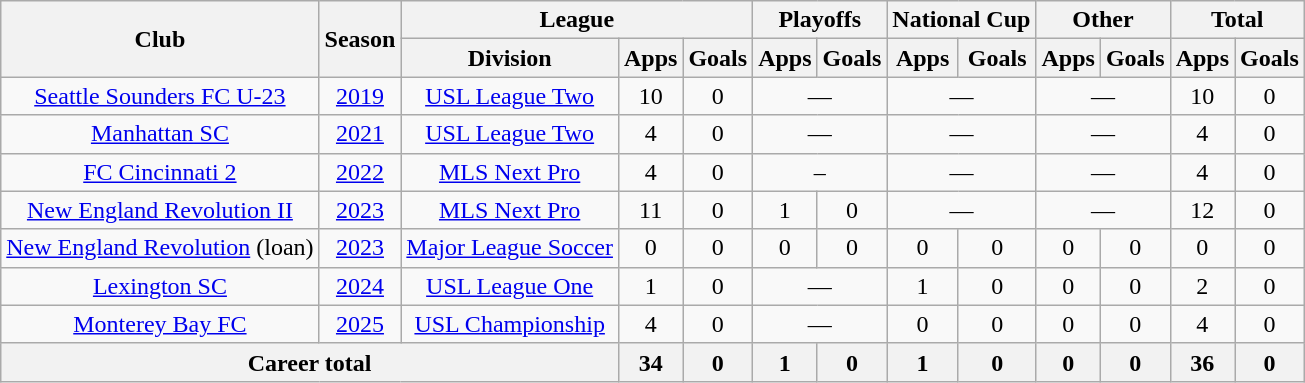<table class="wikitable" style="text-align: center">
<tr>
<th rowspan="2">Club</th>
<th rowspan="2">Season</th>
<th colspan="3">League</th>
<th colspan="2">Playoffs</th>
<th colspan="2">National Cup</th>
<th colspan="2">Other</th>
<th colspan="2">Total</th>
</tr>
<tr>
<th>Division</th>
<th>Apps</th>
<th>Goals</th>
<th>Apps</th>
<th>Goals</th>
<th>Apps</th>
<th>Goals</th>
<th>Apps</th>
<th>Goals</th>
<th>Apps</th>
<th>Goals</th>
</tr>
<tr>
<td><a href='#'>Seattle Sounders FC U-23</a></td>
<td><a href='#'>2019</a></td>
<td><a href='#'>USL League Two</a></td>
<td>10</td>
<td>0</td>
<td colspan=2>—</td>
<td colspan=2>—</td>
<td colspan="2">—</td>
<td>10</td>
<td>0</td>
</tr>
<tr>
<td><a href='#'>Manhattan SC</a></td>
<td><a href='#'>2021</a></td>
<td><a href='#'>USL League Two</a></td>
<td>4</td>
<td>0</td>
<td colspan=2>—</td>
<td colspan=2>—</td>
<td colspan="2">—</td>
<td>4</td>
<td>0</td>
</tr>
<tr>
<td><a href='#'>FC Cincinnati 2</a></td>
<td><a href='#'>2022</a></td>
<td><a href='#'>MLS Next Pro</a></td>
<td>4</td>
<td>0</td>
<td colspan="2">–</td>
<td colspan="2">—</td>
<td colspan="2">—</td>
<td>4</td>
<td>0</td>
</tr>
<tr>
<td><a href='#'>New England Revolution II</a></td>
<td><a href='#'>2023</a></td>
<td><a href='#'>MLS Next Pro</a></td>
<td>11</td>
<td>0</td>
<td>1</td>
<td>0</td>
<td colspan="2">—</td>
<td colspan="2">—</td>
<td>12</td>
<td>0</td>
</tr>
<tr>
<td><a href='#'>New England Revolution</a> (loan)</td>
<td><a href='#'>2023</a></td>
<td><a href='#'>Major League Soccer</a></td>
<td>0</td>
<td>0</td>
<td>0</td>
<td>0</td>
<td>0</td>
<td>0</td>
<td>0</td>
<td>0</td>
<td>0</td>
<td>0</td>
</tr>
<tr>
<td><a href='#'>Lexington SC</a></td>
<td><a href='#'>2024</a></td>
<td><a href='#'>USL League One</a></td>
<td>1</td>
<td>0</td>
<td colspan="2">—</td>
<td>1</td>
<td>0</td>
<td>0</td>
<td>0</td>
<td>2</td>
<td>0</td>
</tr>
<tr>
<td><a href='#'>Monterey Bay FC</a></td>
<td><a href='#'>2025</a></td>
<td><a href='#'>USL Championship</a></td>
<td>4</td>
<td>0</td>
<td colspan="2">—</td>
<td>0</td>
<td>0</td>
<td>0</td>
<td>0</td>
<td>4</td>
<td>0</td>
</tr>
<tr>
<th colspan="3">Career total</th>
<th>34</th>
<th>0</th>
<th>1</th>
<th>0</th>
<th>1</th>
<th>0</th>
<th>0</th>
<th>0</th>
<th>36</th>
<th>0</th>
</tr>
</table>
